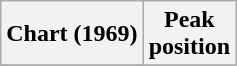<table class="wikitable sortable plainrowheaders">
<tr>
<th>Chart (1969)</th>
<th>Peak<br>position</th>
</tr>
<tr>
</tr>
</table>
